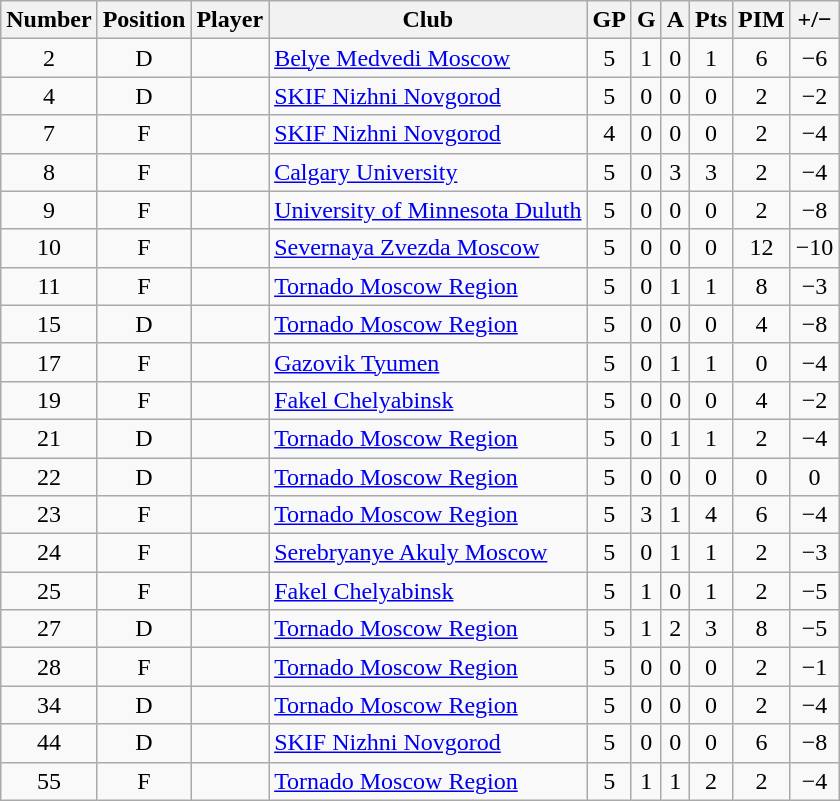<table class="wikitable sortable" style="text-align: center;">
<tr>
<th>Number</th>
<th>Position</th>
<th>Player</th>
<th>Club</th>
<th>GP</th>
<th>G</th>
<th>A</th>
<th>Pts</th>
<th>PIM</th>
<th>+/−</th>
</tr>
<tr>
<td>2</td>
<td>D</td>
<td align=left></td>
<td align=left> <a href='#'>Belye Medvedi Moscow</a></td>
<td>5</td>
<td>1</td>
<td>0</td>
<td>1</td>
<td>6</td>
<td>−6</td>
</tr>
<tr>
<td>4</td>
<td>D</td>
<td align=left></td>
<td align=left> <a href='#'>SKIF Nizhni Novgorod</a></td>
<td>5</td>
<td>0</td>
<td>0</td>
<td>0</td>
<td>2</td>
<td>−2</td>
</tr>
<tr>
<td>7</td>
<td>F</td>
<td align=left></td>
<td align=left> <a href='#'>SKIF Nizhni Novgorod</a></td>
<td>4</td>
<td>0</td>
<td>0</td>
<td>0</td>
<td>2</td>
<td>−4</td>
</tr>
<tr>
<td>8</td>
<td>F</td>
<td align=left></td>
<td align=left> <a href='#'>Calgary University</a></td>
<td>5</td>
<td>0</td>
<td>3</td>
<td>3</td>
<td>2</td>
<td>−4</td>
</tr>
<tr>
<td>9</td>
<td>F</td>
<td align=left></td>
<td align=left> <a href='#'>University of Minnesota Duluth</a></td>
<td>5</td>
<td>0</td>
<td>0</td>
<td>0</td>
<td>2</td>
<td>−8</td>
</tr>
<tr>
<td>10</td>
<td>F</td>
<td align=left></td>
<td align=left> <a href='#'>Severnaya Zvezda Moscow</a></td>
<td>5</td>
<td>0</td>
<td>0</td>
<td>0</td>
<td>12</td>
<td>−10</td>
</tr>
<tr>
<td>11</td>
<td>F</td>
<td align=left></td>
<td align=left> <a href='#'>Tornado Moscow Region</a></td>
<td>5</td>
<td>0</td>
<td>1</td>
<td>1</td>
<td>8</td>
<td>−3</td>
</tr>
<tr>
<td>15</td>
<td>D</td>
<td align=left></td>
<td align=left> <a href='#'>Tornado Moscow Region</a></td>
<td>5</td>
<td>0</td>
<td>0</td>
<td>0</td>
<td>4</td>
<td>−8</td>
</tr>
<tr>
<td>17</td>
<td>F</td>
<td align=left></td>
<td align=left> <a href='#'>Gazovik Tyumen</a></td>
<td>5</td>
<td>0</td>
<td>1</td>
<td>1</td>
<td>0</td>
<td>−4</td>
</tr>
<tr>
<td>19</td>
<td>F</td>
<td align=left></td>
<td align=left> <a href='#'>Fakel Chelyabinsk</a></td>
<td>5</td>
<td>0</td>
<td>0</td>
<td>0</td>
<td>4</td>
<td>−2</td>
</tr>
<tr>
<td>21</td>
<td>D</td>
<td align=left></td>
<td align=left> <a href='#'>Tornado Moscow Region</a></td>
<td>5</td>
<td>0</td>
<td>1</td>
<td>1</td>
<td>2</td>
<td>−4</td>
</tr>
<tr>
<td>22</td>
<td>D</td>
<td align=left></td>
<td align=left> <a href='#'>Tornado Moscow Region</a></td>
<td>5</td>
<td>0</td>
<td>0</td>
<td>0</td>
<td>0</td>
<td>0</td>
</tr>
<tr>
<td>23</td>
<td>F</td>
<td align=left></td>
<td align=left> <a href='#'>Tornado Moscow Region</a></td>
<td>5</td>
<td>3</td>
<td>1</td>
<td>4</td>
<td>6</td>
<td>−4</td>
</tr>
<tr>
<td>24</td>
<td>F</td>
<td align=left></td>
<td align=left> <a href='#'>Serebryanye Akuly Moscow</a></td>
<td>5</td>
<td>0</td>
<td>1</td>
<td>1</td>
<td>2</td>
<td>−3</td>
</tr>
<tr>
<td>25</td>
<td>F</td>
<td align=left></td>
<td align=left> <a href='#'>Fakel Chelyabinsk</a></td>
<td>5</td>
<td>1</td>
<td>0</td>
<td>1</td>
<td>2</td>
<td>−5</td>
</tr>
<tr>
<td>27</td>
<td>D</td>
<td align=left></td>
<td align=left> <a href='#'>Tornado Moscow Region</a></td>
<td>5</td>
<td>1</td>
<td>2</td>
<td>3</td>
<td>8</td>
<td>−5</td>
</tr>
<tr>
<td>28</td>
<td>F</td>
<td align=left></td>
<td align=left> <a href='#'>Tornado Moscow Region</a></td>
<td>5</td>
<td>0</td>
<td>0</td>
<td>0</td>
<td>2</td>
<td>−1</td>
</tr>
<tr>
<td>34</td>
<td>D</td>
<td align=left></td>
<td align=left> <a href='#'>Tornado Moscow Region</a></td>
<td>5</td>
<td>0</td>
<td>0</td>
<td>0</td>
<td>2</td>
<td>−4</td>
</tr>
<tr>
<td>44</td>
<td>D</td>
<td align=left></td>
<td align=left> <a href='#'>SKIF Nizhni Novgorod</a></td>
<td>5</td>
<td>0</td>
<td>0</td>
<td>0</td>
<td>6</td>
<td>−8</td>
</tr>
<tr>
<td>55</td>
<td>F</td>
<td align=left></td>
<td align=left> <a href='#'>Tornado Moscow Region</a></td>
<td>5</td>
<td>1</td>
<td>1</td>
<td>2</td>
<td>2</td>
<td>−4</td>
</tr>
</table>
